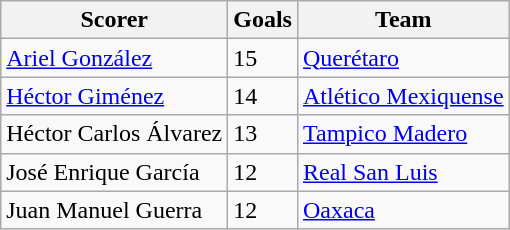<table class="wikitable">
<tr>
<th>Scorer</th>
<th>Goals</th>
<th>Team</th>
</tr>
<tr>
<td> <a href='#'>Ariel González</a></td>
<td>15</td>
<td><a href='#'>Querétaro</a></td>
</tr>
<tr>
<td> <a href='#'>Héctor Giménez</a></td>
<td>14</td>
<td><a href='#'>Atlético Mexiquense</a></td>
</tr>
<tr>
<td> Héctor Carlos Álvarez</td>
<td>13</td>
<td><a href='#'>Tampico Madero</a></td>
</tr>
<tr>
<td> José Enrique García</td>
<td>12</td>
<td><a href='#'>Real San Luis</a></td>
</tr>
<tr>
<td> Juan Manuel Guerra</td>
<td>12</td>
<td><a href='#'>Oaxaca</a></td>
</tr>
</table>
